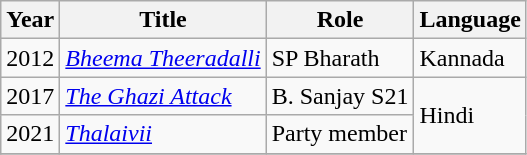<table class="wikitable sortable">
<tr>
<th>Year</th>
<th>Title</th>
<th>Role</th>
<th>Language</th>
</tr>
<tr>
<td>2012</td>
<td><em><a href='#'>Bheema Theeradalli</a></em></td>
<td>SP Bharath</td>
<td>Kannada</td>
</tr>
<tr>
<td>2017</td>
<td><em><a href='#'>The Ghazi Attack</a></em></td>
<td>B. Sanjay S21</td>
<td rowspan="2">Hindi</td>
</tr>
<tr>
<td>2021</td>
<td><em><a href='#'>Thalaivii</a></em></td>
<td>Party member</td>
</tr>
<tr>
</tr>
</table>
